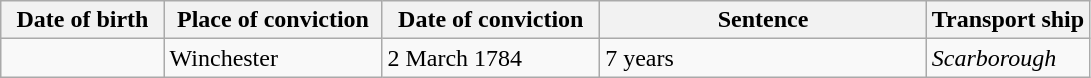<table class="wikitable sortable plainrowheaders" style="width=1024px;">
<tr>
<th style="width: 15%;">Date of birth</th>
<th style="width: 20%;">Place of conviction</th>
<th style="width: 20%;">Date of conviction</th>
<th style="width: 30%;">Sentence</th>
<th style="width: 15%;">Transport ship</th>
</tr>
<tr>
<td></td>
<td>Winchester</td>
<td>2 March 1784</td>
<td>7 years</td>
<td><em>Scarborough</em></td>
</tr>
</table>
